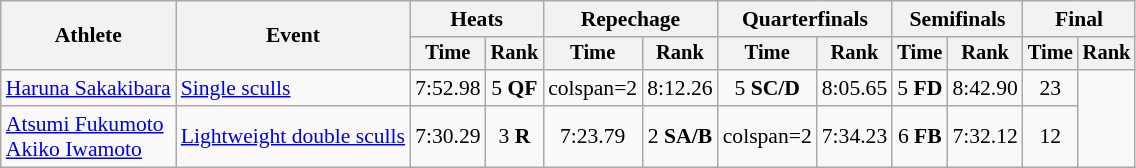<table class="wikitable" style="font-size:90%">
<tr>
<th rowspan="2">Athlete</th>
<th rowspan="2">Event</th>
<th colspan="2">Heats</th>
<th colspan="2">Repechage</th>
<th colspan=2>Quarterfinals</th>
<th colspan="2">Semifinals</th>
<th colspan="2">Final</th>
</tr>
<tr style="font-size:95%">
<th>Time</th>
<th>Rank</th>
<th>Time</th>
<th>Rank</th>
<th>Time</th>
<th>Rank</th>
<th>Time</th>
<th>Rank</th>
<th>Time</th>
<th>Rank</th>
</tr>
<tr align=center>
<td align=left><a href='#'>Haruna Sakakibara</a></td>
<td align=left><a href='#'>Single sculls</a></td>
<td>7:52.98</td>
<td>5 <strong>QF</strong></td>
<td>colspan=2  </td>
<td>8:12.26</td>
<td>5 <strong>SC/D</strong></td>
<td>8:05.65</td>
<td>5 <strong>FD</strong></td>
<td>8:42.90</td>
<td>23</td>
</tr>
<tr align=center>
<td align=left><a href='#'>Atsumi Fukumoto</a><br><a href='#'>Akiko Iwamoto</a></td>
<td align=left><a href='#'>Lightweight double sculls</a></td>
<td>7:30.29</td>
<td>3 <strong>R</strong></td>
<td>7:23.79</td>
<td>2 <strong>SA/B</strong></td>
<td>colspan=2 </td>
<td>7:34.23</td>
<td>6 <strong>FB</strong></td>
<td>7:32.12</td>
<td>12</td>
</tr>
</table>
